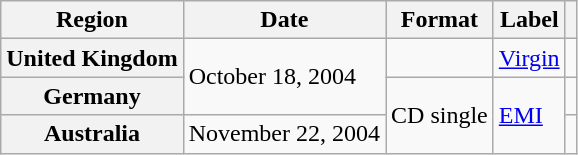<table class="wikitable plainrowheaders">
<tr>
<th scope="col">Region</th>
<th scope="col">Date</th>
<th scope="col">Format</th>
<th scope="col">Label</th>
<th scope="col"></th>
</tr>
<tr>
<th scope="row">United Kingdom</th>
<td rowspan="2">October 18, 2004</td>
<td></td>
<td><a href='#'>Virgin</a></td>
<td align="center"></td>
</tr>
<tr>
<th scope="row">Germany</th>
<td rowspan="2">CD single</td>
<td rowspan="2"><a href='#'>EMI</a></td>
<td align="center"></td>
</tr>
<tr>
<th scope="row">Australia</th>
<td>November 22, 2004</td>
<td align="center"></td>
</tr>
</table>
